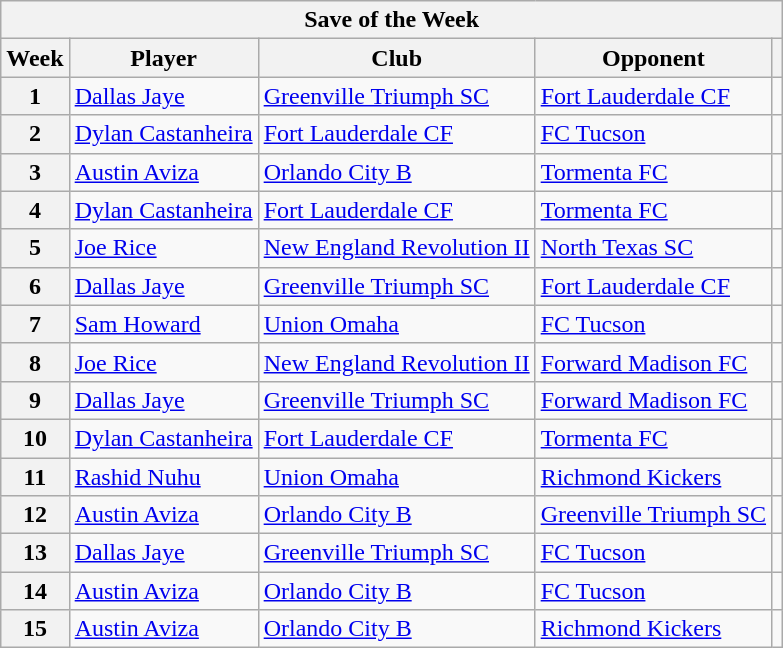<table class="wikitable collapsible collapsed">
<tr>
<th colspan="6">Save of the Week</th>
</tr>
<tr>
<th>Week</th>
<th>Player</th>
<th>Club</th>
<th>Opponent</th>
<th class="unsortable"></th>
</tr>
<tr>
<th>1</th>
<td> <a href='#'>Dallas Jaye</a></td>
<td><a href='#'>Greenville Triumph SC</a></td>
<td><a href='#'>Fort Lauderdale CF</a></td>
<td style="text-align:center"></td>
</tr>
<tr>
<th>2</th>
<td> <a href='#'>Dylan Castanheira</a></td>
<td><a href='#'>Fort Lauderdale CF</a></td>
<td><a href='#'>FC Tucson</a></td>
<td style="text-align:center"></td>
</tr>
<tr>
<th>3</th>
<td> <a href='#'>Austin Aviza</a></td>
<td><a href='#'>Orlando City B</a></td>
<td><a href='#'>Tormenta FC</a></td>
<td style="text-align:center"></td>
</tr>
<tr>
<th>4</th>
<td> <a href='#'>Dylan Castanheira</a></td>
<td><a href='#'>Fort Lauderdale CF</a></td>
<td><a href='#'>Tormenta FC</a></td>
<td style="text-align:center"></td>
</tr>
<tr>
<th>5</th>
<td> <a href='#'>Joe Rice</a></td>
<td><a href='#'>New England Revolution II</a></td>
<td><a href='#'>North Texas SC</a></td>
<td style="text-align:center"></td>
</tr>
<tr>
<th>6</th>
<td> <a href='#'>Dallas Jaye</a></td>
<td><a href='#'>Greenville Triumph SC</a></td>
<td><a href='#'>Fort Lauderdale CF</a></td>
<td style="text-align:center"></td>
</tr>
<tr>
<th>7</th>
<td> <a href='#'>Sam Howard</a></td>
<td><a href='#'>Union Omaha</a></td>
<td><a href='#'>FC Tucson</a></td>
<td style="text-align:center"></td>
</tr>
<tr>
<th>8</th>
<td> <a href='#'>Joe Rice</a></td>
<td><a href='#'>New England Revolution II</a></td>
<td><a href='#'>Forward Madison FC</a></td>
<td style="text-align:center"></td>
</tr>
<tr>
<th>9</th>
<td> <a href='#'>Dallas Jaye</a></td>
<td><a href='#'>Greenville Triumph SC</a></td>
<td><a href='#'>Forward Madison FC</a></td>
<td style="text-align:center"></td>
</tr>
<tr>
<th>10</th>
<td> <a href='#'>Dylan Castanheira</a></td>
<td><a href='#'>Fort Lauderdale CF</a></td>
<td><a href='#'>Tormenta FC</a></td>
<td style="text-align:center"></td>
</tr>
<tr>
<th>11</th>
<td> <a href='#'>Rashid Nuhu</a></td>
<td><a href='#'>Union Omaha</a></td>
<td><a href='#'>Richmond Kickers</a></td>
<td style="text-align:center"></td>
</tr>
<tr>
<th>12</th>
<td> <a href='#'>Austin Aviza</a></td>
<td><a href='#'>Orlando City B</a></td>
<td><a href='#'>Greenville Triumph SC</a></td>
<td style="text-align:center"></td>
</tr>
<tr>
<th>13</th>
<td> <a href='#'>Dallas Jaye</a></td>
<td><a href='#'>Greenville Triumph SC</a></td>
<td><a href='#'>FC Tucson</a></td>
<td style="text-align:center"></td>
</tr>
<tr>
<th>14</th>
<td> <a href='#'>Austin Aviza</a></td>
<td><a href='#'>Orlando City B</a></td>
<td><a href='#'>FC Tucson</a></td>
<td style="text-align:center"></td>
</tr>
<tr>
<th>15</th>
<td> <a href='#'>Austin Aviza</a></td>
<td><a href='#'>Orlando City B</a></td>
<td><a href='#'>Richmond Kickers</a></td>
<td style="text-align:center"></td>
</tr>
</table>
